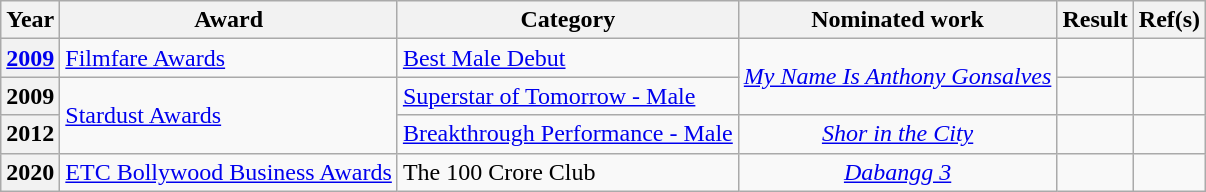<table class="wikitable">
<tr>
<th>Year</th>
<th>Award</th>
<th>Category</th>
<th>Nominated work</th>
<th>Result</th>
<th>Ref(s)</th>
</tr>
<tr>
<th><strong><a href='#'>2009</a></strong></th>
<td><a href='#'>Filmfare Awards</a></td>
<td><a href='#'>Best Male Debut</a></td>
<td style="text-align:center;"Rowspan=2><a href='#'><em>My Name Is Anthony Gonsalves</em></a></td>
<td></td>
<td style="text-align:center;"></td>
</tr>
<tr>
<th>2009</th>
<td Rowspan=2><a href='#'>Stardust Awards</a></td>
<td><a href='#'>Superstar of Tomorrow - Male</a></td>
<td></td>
<td style="text-align:center;"></td>
</tr>
<tr>
<th>2012</th>
<td><a href='#'>Breakthrough Performance - Male</a></td>
<td style="text-align:center;"><em><a href='#'>Shor in the City</a></em></td>
<td></td>
<td style="text-align:center;"></td>
</tr>
<tr>
<th>2020</th>
<td><a href='#'>ETC Bollywood Business Awards</a></td>
<td>The 100 Crore Club</td>
<td style="text-align:center;"><em><a href='#'>Dabangg 3</a></em></td>
<td></td>
<td style="text-align:center;"></td>
</tr>
</table>
